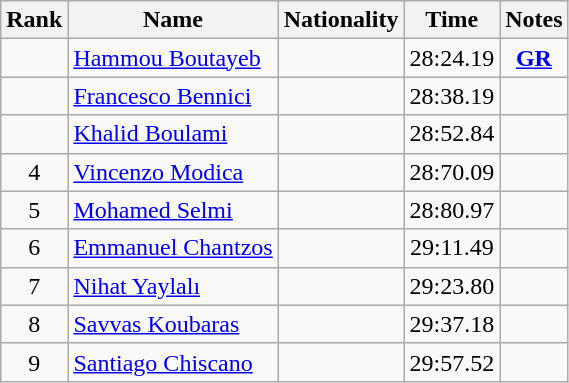<table class="wikitable sortable" style="text-align:center">
<tr>
<th>Rank</th>
<th>Name</th>
<th>Nationality</th>
<th>Time</th>
<th>Notes</th>
</tr>
<tr>
<td></td>
<td align=left><a href='#'>Hammou Boutayeb</a></td>
<td align=left></td>
<td>28:24.19</td>
<td><strong><a href='#'>GR</a></strong></td>
</tr>
<tr>
<td></td>
<td align=left><a href='#'>Francesco Bennici</a></td>
<td align=left></td>
<td>28:38.19</td>
<td></td>
</tr>
<tr>
<td></td>
<td align=left><a href='#'>Khalid Boulami</a></td>
<td align=left></td>
<td>28:52.84</td>
<td></td>
</tr>
<tr>
<td>4</td>
<td align=left><a href='#'>Vincenzo Modica</a></td>
<td align=left></td>
<td>28:70.09</td>
<td></td>
</tr>
<tr>
<td>5</td>
<td align=left><a href='#'>Mohamed Selmi</a></td>
<td align=left></td>
<td>28:80.97</td>
<td></td>
</tr>
<tr>
<td>6</td>
<td align=left><a href='#'>Emmanuel Chantzos</a></td>
<td align=left></td>
<td>29:11.49</td>
<td></td>
</tr>
<tr>
<td>7</td>
<td align=left><a href='#'>Nihat Yaylalı</a></td>
<td align=left></td>
<td>29:23.80</td>
<td></td>
</tr>
<tr>
<td>8</td>
<td align=left><a href='#'>Savvas Koubaras</a></td>
<td align=left></td>
<td>29:37.18</td>
<td></td>
</tr>
<tr>
<td>9</td>
<td align=left><a href='#'>Santiago Chiscano</a></td>
<td align=left></td>
<td>29:57.52</td>
<td></td>
</tr>
</table>
